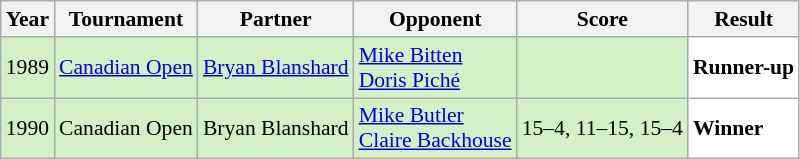<table class="sortable wikitable" style="font-size: 90%;">
<tr>
<th>Year</th>
<th>Tournament</th>
<th>Partner</th>
<th>Opponent</th>
<th>Score</th>
<th>Result</th>
</tr>
<tr style="background:#D4F1C5">
<td align="center">1989</td>
<td align="left"><a href='#'>Canadian Open</a></td>
<td align="left"> <a href='#'>Bryan Blanshard</a></td>
<td align="left"> <a href='#'>Mike Bitten</a> <br>  <a href='#'>Doris Piché</a></td>
<td align="left"></td>
<td style="text-align:left; background:white"> <strong>Runner-up</strong></td>
</tr>
<tr style="background:#D4F1C5">
<td align="center">1990</td>
<td align="left">Canadian Open</td>
<td align="left"> Bryan Blanshard</td>
<td align="left"> <a href='#'>Mike Butler</a> <br>  <a href='#'>Claire Backhouse</a></td>
<td align="left">15–4, 11–15, 15–4</td>
<td style="text-align:left; background:white"> <strong>Winner</strong></td>
</tr>
</table>
